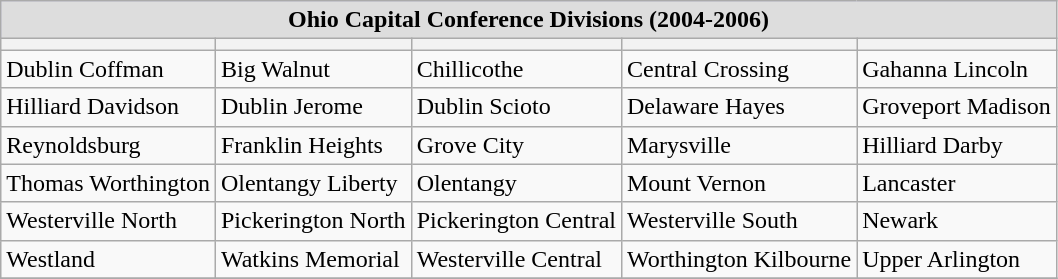<table class="wikitable">
<tr style="background:#ccf;">
<th colspan="5" style="background:#ddd;">Ohio Capital Conference Divisions (2004-2006)</th>
</tr>
<tr>
<th></th>
<th></th>
<th></th>
<th></th>
<th></th>
</tr>
<tr>
<td>Dublin Coffman</td>
<td>Big Walnut</td>
<td>Chillicothe</td>
<td>Central Crossing</td>
<td>Gahanna Lincoln</td>
</tr>
<tr>
<td>Hilliard Davidson</td>
<td>Dublin Jerome</td>
<td>Dublin Scioto</td>
<td>Delaware Hayes</td>
<td>Groveport Madison</td>
</tr>
<tr>
<td>Reynoldsburg</td>
<td>Franklin Heights</td>
<td>Grove City</td>
<td>Marysville</td>
<td>Hilliard Darby</td>
</tr>
<tr>
<td>Thomas Worthington</td>
<td>Olentangy Liberty</td>
<td>Olentangy</td>
<td>Mount Vernon</td>
<td>Lancaster</td>
</tr>
<tr>
<td>Westerville North</td>
<td>Pickerington North</td>
<td>Pickerington Central</td>
<td>Westerville South</td>
<td>Newark</td>
</tr>
<tr>
<td>Westland</td>
<td>Watkins Memorial</td>
<td>Westerville Central</td>
<td>Worthington Kilbourne</td>
<td>Upper Arlington</td>
</tr>
<tr>
</tr>
</table>
